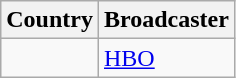<table class="wikitable">
<tr>
<th align=center>Country</th>
<th align=center>Broadcaster</th>
</tr>
<tr>
<td></td>
<td><a href='#'>HBO</a></td>
</tr>
</table>
